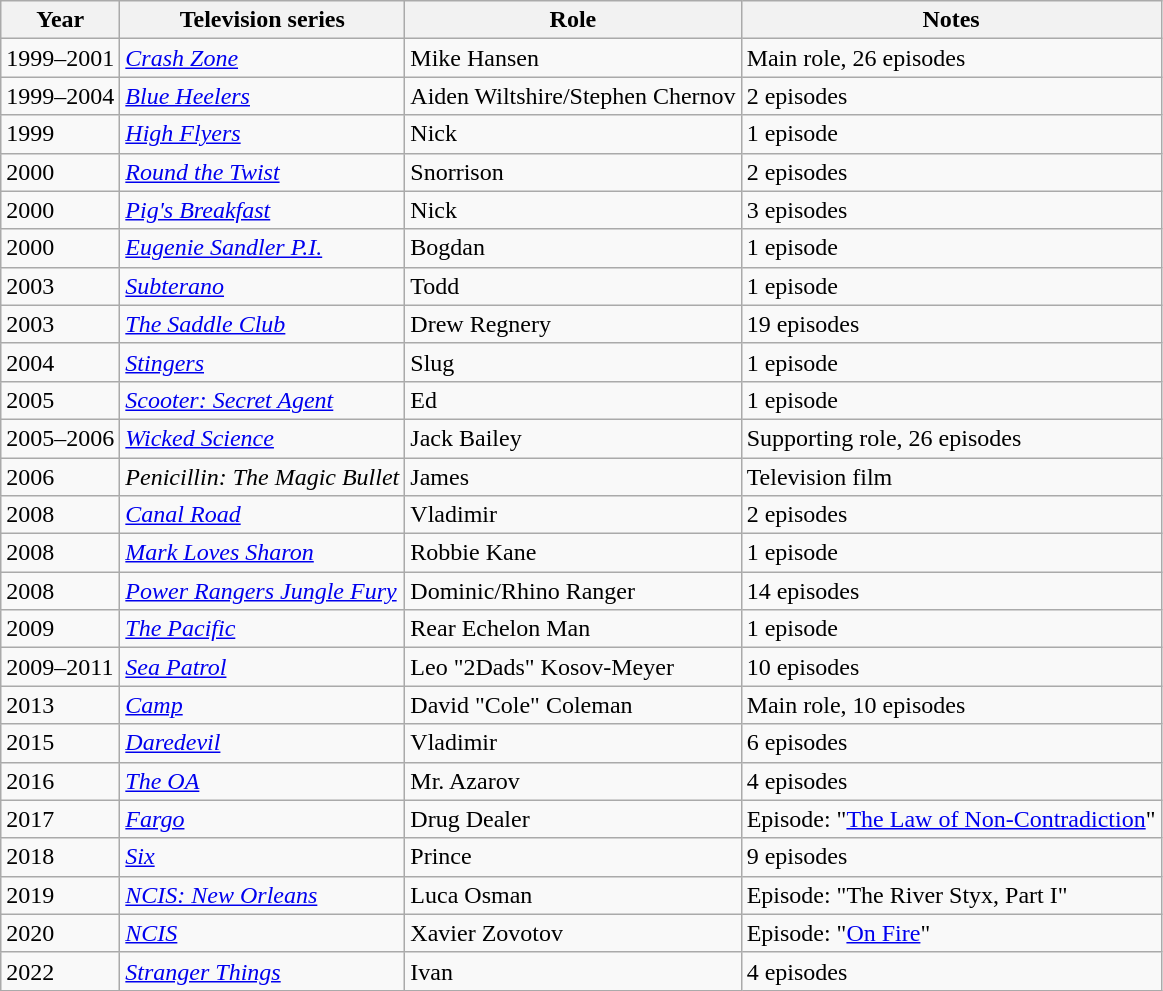<table class=wikitable>
<tr>
<th>Year</th>
<th>Television series</th>
<th>Role</th>
<th>Notes</th>
</tr>
<tr>
<td>1999–2001</td>
<td><em><a href='#'>Crash Zone</a></em></td>
<td>Mike Hansen</td>
<td>Main role, 26 episodes</td>
</tr>
<tr>
<td>1999–2004</td>
<td><em><a href='#'>Blue Heelers</a></em></td>
<td>Aiden Wiltshire/Stephen Chernov</td>
<td>2 episodes</td>
</tr>
<tr>
<td>1999</td>
<td><em><a href='#'>High Flyers</a></em></td>
<td>Nick</td>
<td>1 episode</td>
</tr>
<tr>
<td>2000</td>
<td><em><a href='#'>Round the Twist</a></em></td>
<td>Snorrison</td>
<td>2 episodes</td>
</tr>
<tr>
<td>2000</td>
<td><em><a href='#'>Pig's Breakfast</a></em></td>
<td>Nick</td>
<td>3 episodes</td>
</tr>
<tr>
<td>2000</td>
<td><em><a href='#'>Eugenie Sandler P.I.</a></em></td>
<td>Bogdan</td>
<td>1 episode</td>
</tr>
<tr>
<td>2003</td>
<td><em><a href='#'>Subterano</a></em></td>
<td>Todd</td>
<td>1 episode</td>
</tr>
<tr>
<td>2003</td>
<td><em><a href='#'>The Saddle Club</a></em></td>
<td>Drew Regnery</td>
<td>19 episodes</td>
</tr>
<tr>
<td>2004</td>
<td><em><a href='#'>Stingers</a></em></td>
<td>Slug</td>
<td>1 episode</td>
</tr>
<tr>
<td>2005</td>
<td><em><a href='#'>Scooter: Secret Agent</a></em></td>
<td>Ed</td>
<td>1 episode</td>
</tr>
<tr>
<td>2005–2006</td>
<td><em><a href='#'>Wicked Science</a></em></td>
<td>Jack Bailey</td>
<td>Supporting role, 26 episodes</td>
</tr>
<tr>
<td>2006</td>
<td><em>Penicillin: The Magic Bullet</em></td>
<td>James</td>
<td>Television film</td>
</tr>
<tr>
<td>2008</td>
<td><em><a href='#'>Canal Road</a></em></td>
<td>Vladimir</td>
<td>2 episodes</td>
</tr>
<tr>
<td>2008</td>
<td><em><a href='#'>Mark Loves Sharon</a></em></td>
<td>Robbie Kane</td>
<td>1 episode</td>
</tr>
<tr>
<td>2008</td>
<td><em><a href='#'>Power Rangers Jungle Fury</a></em></td>
<td>Dominic/Rhino Ranger</td>
<td>14 episodes</td>
</tr>
<tr>
<td>2009</td>
<td><em><a href='#'>The Pacific</a></em></td>
<td>Rear Echelon Man</td>
<td>1 episode</td>
</tr>
<tr>
<td>2009–2011</td>
<td><em><a href='#'>Sea Patrol</a></em></td>
<td>Leo "2Dads" Kosov-Meyer</td>
<td>10 episodes</td>
</tr>
<tr>
<td>2013</td>
<td><em><a href='#'>Camp</a></em></td>
<td>David "Cole" Coleman</td>
<td>Main role, 10 episodes</td>
</tr>
<tr>
<td>2015</td>
<td><em><a href='#'>Daredevil</a></em></td>
<td>Vladimir</td>
<td>6 episodes</td>
</tr>
<tr>
<td>2016</td>
<td><em><a href='#'>The OA</a></em></td>
<td>Mr. Azarov</td>
<td>4 episodes</td>
</tr>
<tr>
<td>2017</td>
<td><em><a href='#'>Fargo</a></em></td>
<td>Drug Dealer</td>
<td>Episode: "<a href='#'>The Law of Non-Contradiction</a>"</td>
</tr>
<tr>
<td>2018</td>
<td><em><a href='#'>Six</a></em></td>
<td>Prince</td>
<td>9 episodes</td>
</tr>
<tr>
<td>2019</td>
<td><em><a href='#'>NCIS: New Orleans</a></em></td>
<td>Luca Osman</td>
<td>Episode: "The River Styx, Part I"</td>
</tr>
<tr>
<td>2020</td>
<td><em><a href='#'>NCIS</a></em></td>
<td>Xavier Zovotov</td>
<td>Episode: "<a href='#'>On Fire</a>"</td>
</tr>
<tr>
<td>2022</td>
<td><em><a href='#'>Stranger Things</a></em></td>
<td>Ivan</td>
<td>4 episodes</td>
</tr>
</table>
